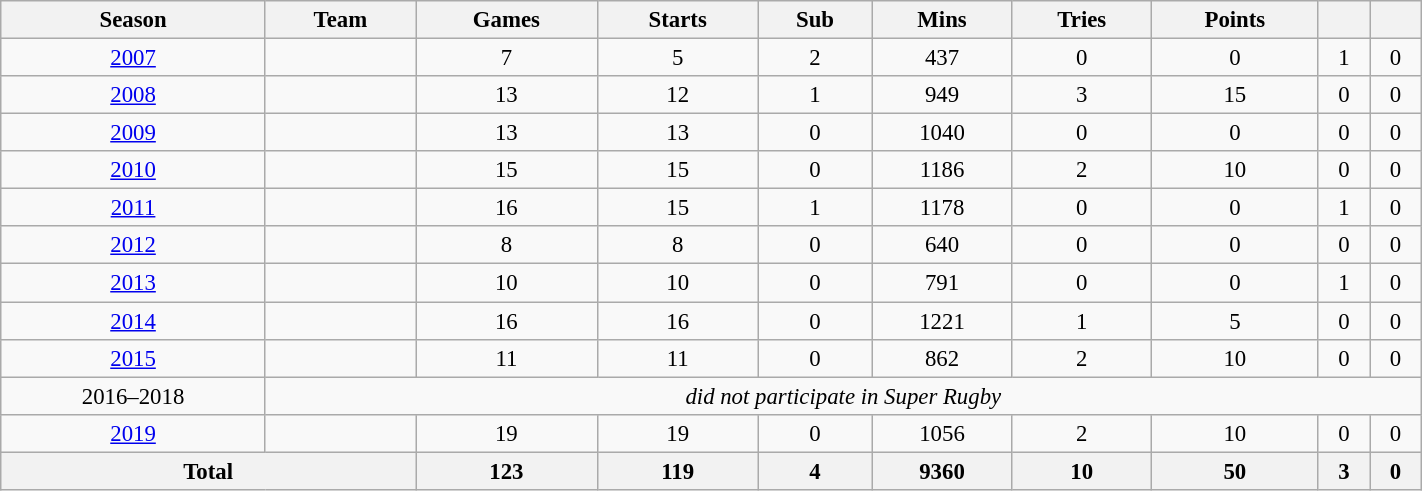<table class="wikitable" style="text-align:center; font-size:95%; width:75%;">
<tr>
<th>Season</th>
<th>Team</th>
<th>Games</th>
<th>Starts</th>
<th>Sub</th>
<th>Mins</th>
<th>Tries</th>
<th>Points</th>
<th></th>
<th></th>
</tr>
<tr>
<td><a href='#'>2007</a></td>
<td></td>
<td>7</td>
<td>5</td>
<td>2</td>
<td>437</td>
<td>0</td>
<td>0</td>
<td>1</td>
<td>0</td>
</tr>
<tr>
<td><a href='#'>2008</a></td>
<td></td>
<td>13</td>
<td>12</td>
<td>1</td>
<td>949</td>
<td>3</td>
<td>15</td>
<td>0</td>
<td>0</td>
</tr>
<tr>
<td><a href='#'>2009</a></td>
<td></td>
<td>13</td>
<td>13</td>
<td>0</td>
<td>1040</td>
<td>0</td>
<td>0</td>
<td>0</td>
<td>0</td>
</tr>
<tr>
<td><a href='#'>2010</a></td>
<td></td>
<td>15</td>
<td>15</td>
<td>0</td>
<td>1186</td>
<td>2</td>
<td>10</td>
<td>0</td>
<td>0</td>
</tr>
<tr>
<td><a href='#'>2011</a></td>
<td></td>
<td>16</td>
<td>15</td>
<td>1</td>
<td>1178</td>
<td>0</td>
<td>0</td>
<td>1</td>
<td>0</td>
</tr>
<tr>
<td><a href='#'>2012</a></td>
<td></td>
<td>8</td>
<td>8</td>
<td>0</td>
<td>640</td>
<td>0</td>
<td>0</td>
<td>0</td>
<td>0</td>
</tr>
<tr>
<td><a href='#'>2013</a></td>
<td></td>
<td>10</td>
<td>10</td>
<td>0</td>
<td>791</td>
<td>0</td>
<td>0</td>
<td>1</td>
<td>0</td>
</tr>
<tr>
<td><a href='#'>2014</a></td>
<td></td>
<td>16</td>
<td>16</td>
<td>0</td>
<td>1221</td>
<td>1</td>
<td>5</td>
<td>0</td>
<td>0</td>
</tr>
<tr>
<td><a href='#'>2015</a></td>
<td></td>
<td>11</td>
<td>11</td>
<td>0</td>
<td>862</td>
<td>2</td>
<td>10</td>
<td>0</td>
<td>0</td>
</tr>
<tr>
<td>2016–2018</td>
<td colspan="9"><em>did not participate in Super Rugby</em></td>
</tr>
<tr>
<td><a href='#'>2019</a></td>
<td></td>
<td>19</td>
<td>19</td>
<td>0</td>
<td>1056</td>
<td>2</td>
<td>10</td>
<td>0</td>
<td>0</td>
</tr>
<tr>
<th colspan="2">Total</th>
<th>123</th>
<th>119</th>
<th>4</th>
<th>9360</th>
<th>10</th>
<th>50</th>
<th>3</th>
<th>0</th>
</tr>
</table>
